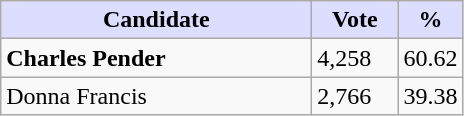<table class="wikitable">
<tr>
<th style="background:#ddf; width:200px;">Candidate</th>
<th style="background:#ddf; width:50px;">Vote</th>
<th style="background:#ddf; width:30px;">%</th>
</tr>
<tr>
<td><strong>Charles Pender</strong></td>
<td>4,258</td>
<td>60.62</td>
</tr>
<tr>
<td>Donna Francis</td>
<td>2,766</td>
<td>39.38</td>
</tr>
</table>
